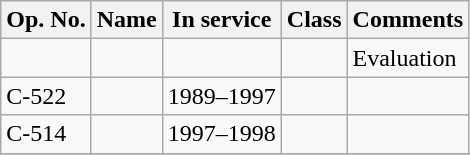<table class="wikitable">
<tr>
<th>Op. No.</th>
<th>Name</th>
<th>In service</th>
<th>Class</th>
<th>Comments</th>
</tr>
<tr>
<td></td>
<td></td>
<td></td>
<td></td>
<td>Evaluation</td>
</tr>
<tr>
<td>C-522</td>
<td></td>
<td>1989–1997</td>
<td></td>
<td></td>
</tr>
<tr>
<td>C-514</td>
<td></td>
<td>1997–1998</td>
<td></td>
<td></td>
</tr>
<tr>
</tr>
</table>
